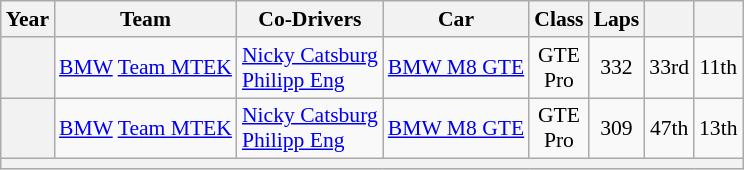<table class="wikitable" style="text-align:center; font-size:90%">
<tr>
<th>Year</th>
<th>Team</th>
<th>Co-Drivers</th>
<th>Car</th>
<th>Class</th>
<th>Laps</th>
<th></th>
<th></th>
</tr>
<tr>
<th></th>
<td align="left"> <a href='#'>BMW</a> <a href='#'>Team MTEK</a></td>
<td align="left"> <a href='#'>Nicky Catsburg</a><br> <a href='#'>Philipp Eng</a></td>
<td align="left"><a href='#'>BMW M8 GTE</a></td>
<td>GTE<br>Pro</td>
<td>332</td>
<td>33rd</td>
<td>11th</td>
</tr>
<tr>
<th></th>
<td align="left"> <a href='#'>BMW</a> <a href='#'>Team MTEK</a></td>
<td align="left"> <a href='#'>Nicky Catsburg</a><br> <a href='#'>Philipp Eng</a></td>
<td align="left"><a href='#'>BMW M8 GTE</a></td>
<td>GTE<br>Pro</td>
<td>309</td>
<td>47th</td>
<td>13th</td>
</tr>
<tr>
<th colspan="8"></th>
</tr>
</table>
